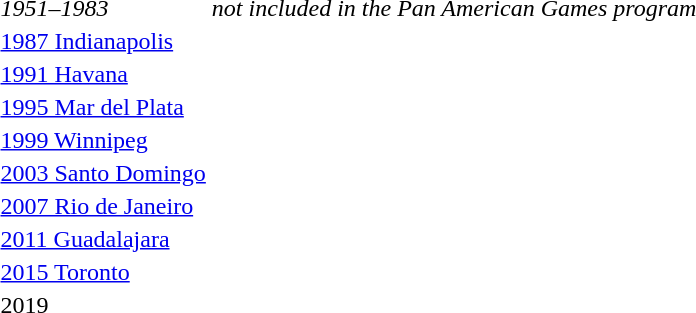<table>
<tr>
<td><em>1951–1983</em></td>
<td colspan="3" style="text-align:center;"><em>not included in the Pan American Games program</em></td>
</tr>
<tr>
<td><a href='#'>1987 Indianapolis</a></td>
<td></td>
<td></td>
<td></td>
</tr>
<tr>
<td><a href='#'>1991 Havana</a></td>
<td></td>
<td></td>
<td></td>
</tr>
<tr>
<td rowspan=2><a href='#'>1995 Mar del Plata</a></td>
<td rowspan=2></td>
<td rowspan=2></td>
<td></td>
</tr>
<tr>
<td></td>
</tr>
<tr>
<td rowspan=2><a href='#'>1999 Winnipeg</a></td>
<td rowspan=2></td>
<td rowspan=2></td>
<td></td>
</tr>
<tr>
<td></td>
</tr>
<tr>
<td rowspan=2><a href='#'>2003 Santo Domingo</a></td>
<td rowspan=2></td>
<td rowspan=2></td>
<td></td>
</tr>
<tr>
<td></td>
</tr>
<tr>
<td rowspan=2><a href='#'>2007 Rio de Janeiro</a></td>
<td rowspan=2></td>
<td rowspan=2></td>
<td></td>
</tr>
<tr>
<td></td>
</tr>
<tr>
<td rowspan=2><a href='#'>2011 Guadalajara</a><br></td>
<td rowspan=2></td>
<td rowspan=2></td>
<td></td>
</tr>
<tr>
<td></td>
</tr>
<tr>
<td rowspan=2><a href='#'>2015 Toronto</a><br></td>
<td rowspan=2></td>
<td rowspan=2></td>
<td></td>
</tr>
<tr>
<td></td>
</tr>
<tr>
<td rowspan=2>2019<br></td>
<td rowspan=2></td>
<td rowspan=2></td>
<td></td>
</tr>
<tr>
<td></td>
</tr>
<tr>
</tr>
</table>
